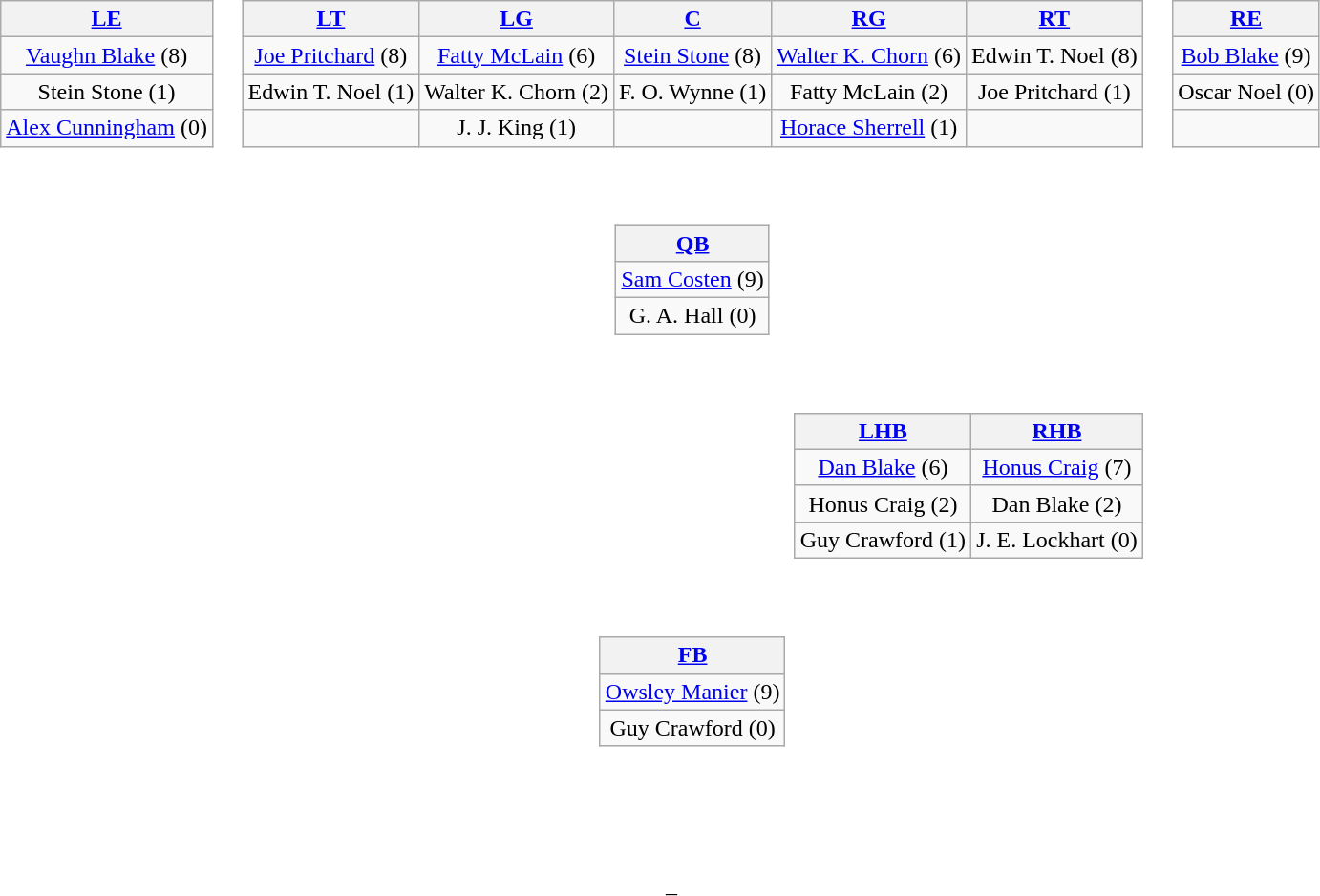<table>
<tr>
<td style="text-align:center;"><br><table style="width:100%">
<tr>
<td align="left"><br><table class="wikitable" style="text-align:center">
<tr>
<th><a href='#'>LE</a></th>
</tr>
<tr>
<td><a href='#'>Vaughn Blake</a> (8)</td>
</tr>
<tr>
<td>Stein Stone (1)</td>
</tr>
<tr>
<td><a href='#'>Alex Cunningham</a> (0)</td>
</tr>
</table>
</td>
<td><br><table class="wikitable" style="text-align:center">
<tr>
<th><a href='#'>LT</a></th>
<th><a href='#'>LG</a></th>
<th><a href='#'>C</a></th>
<th><a href='#'>RG</a></th>
<th><a href='#'>RT</a></th>
</tr>
<tr>
<td><a href='#'>Joe Pritchard</a> (8)</td>
<td><a href='#'>Fatty McLain</a> (6)</td>
<td><a href='#'>Stein Stone</a> (8)</td>
<td><a href='#'>Walter K. Chorn</a> (6)</td>
<td>Edwin T. Noel (8)</td>
</tr>
<tr>
<td>Edwin T. Noel (1)</td>
<td>Walter K. Chorn (2)</td>
<td>F. O. Wynne (1)</td>
<td>Fatty McLain (2)</td>
<td>Joe Pritchard (1)</td>
</tr>
<tr>
<td></td>
<td>J. J. King (1)</td>
<td></td>
<td><a href='#'>Horace Sherrell</a> (1)</td>
<td></td>
</tr>
</table>
</td>
<td align="right"><br><table class="wikitable" style="text-align:center">
<tr>
<th><a href='#'>RE</a></th>
</tr>
<tr>
<td><a href='#'>Bob Blake</a> (9)</td>
</tr>
<tr>
<td>Oscar Noel (0)</td>
</tr>
<tr>
<td> </td>
</tr>
</table>
</td>
</tr>
<tr>
<td></td>
<td align="center"><br><table class="wikitable" style="text-align:center">
<tr>
<th><a href='#'>QB</a></th>
</tr>
<tr>
<td><a href='#'>Sam Costen</a> (9)</td>
</tr>
<tr>
<td>G. A. Hall (0)</td>
</tr>
</table>
</td>
</tr>
<tr>
<td></td>
<td align="right"><br><table class="wikitable" style="text-align:center">
<tr>
<th><a href='#'>LHB</a></th>
<th><a href='#'>RHB</a></th>
</tr>
<tr>
<td><a href='#'>Dan Blake</a> (6)</td>
<td><a href='#'>Honus Craig</a> (7)</td>
</tr>
<tr>
<td>Honus Craig (2)</td>
<td>Dan Blake (2)</td>
</tr>
<tr>
<td>Guy Crawford (1)</td>
<td>J. E. Lockhart (0)</td>
</tr>
</table>
</td>
</tr>
<tr>
<td></td>
<td align="center"><br><table class="wikitable" style="text-align:center">
<tr>
<th><a href='#'>FB</a></th>
</tr>
<tr>
<td><a href='#'>Owsley Manier</a> (9)</td>
</tr>
<tr>
<td>Guy Crawford (0)</td>
</tr>
</table>
</td>
</tr>
</table>
</td>
</tr>
<tr>
<td style="height:3em"></td>
</tr>
<tr>
<td style="text-align:center;"><br>–</td>
</tr>
</table>
